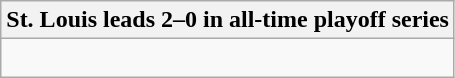<table class="wikitable collapsible collapsed">
<tr>
<th>St. Louis leads 2–0 in all-time playoff series</th>
</tr>
<tr>
<td><br>
</td>
</tr>
</table>
